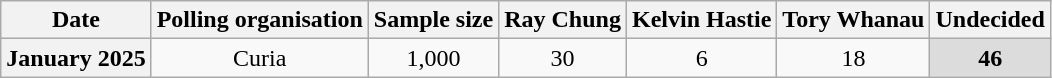<table class="wikitable" style="text-align:center">
<tr>
<th scope="col">Date</th>
<th scope="col">Polling organisation</th>
<th scope="col">Sample size</th>
<th scope="col">Ray Chung</th>
<th scope="col">Kelvin Hastie</th>
<th scope="col">Tory Whanau</th>
<th scope="col">Undecided</th>
</tr>
<tr>
<th scope="row" rowspan="2">January 2025</th>
<td rowspan="2">Curia</td>
<td rowspan="2">1,000</td>
<td>30</td>
<td>6</td>
<td>18</td>
<td style="background:#dcdcdc;"><strong>46</strong></td>
</tr>
</table>
